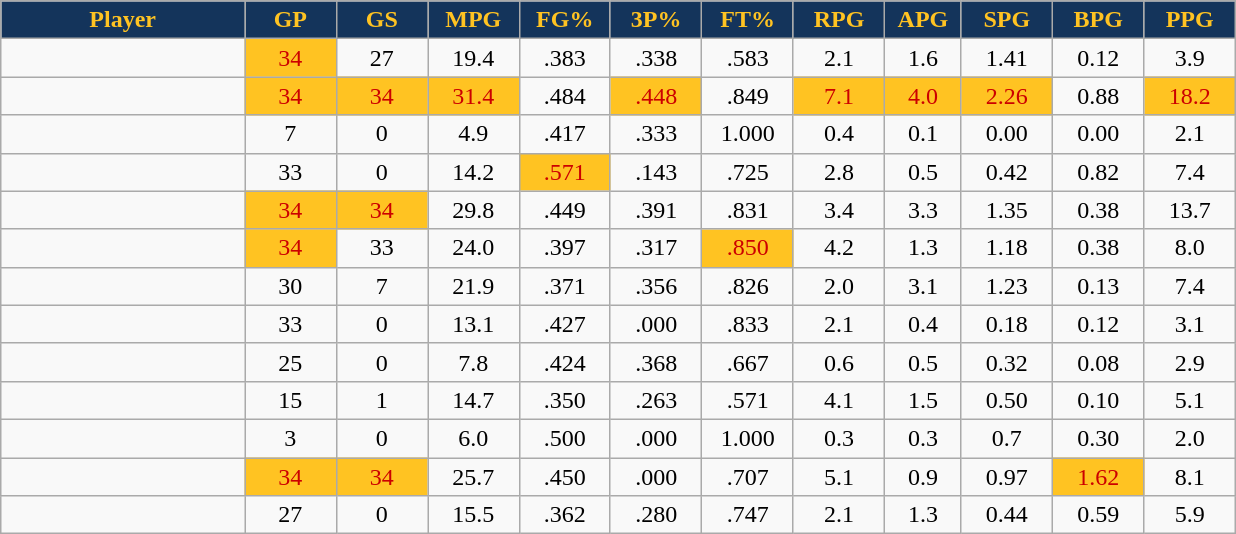<table class="wikitable sortable" style="text-align:center;">
<tr>
<th style="background:#14345B;color:#ffc322;" width="16%">Player</th>
<th style="background:#14345B;color:#ffc322;" width="6%">GP</th>
<th style="background:#14345B;color:#ffc322;" width="6%">GS</th>
<th style="background:#14345B;color:#ffc322;" width="6%">MPG</th>
<th style="background:#14345B;color:#ffc322;" width="6%">FG%</th>
<th style="background:#14345B;color:#ffc322;" width="6%">3P%</th>
<th style="background:#14345B;color:#ffc322;" width="6%">FT%</th>
<th style="background:#14345B;color:#ffc322;" width="6%">RPG</th>
<th style="background:#14345B;color:#ffc322;" width="5%">APG</th>
<th style="background:#14345B;color:#ffc322;" width="6%">SPG</th>
<th style="background:#14345B;color:#ffc322;" width="6%">BPG</th>
<th style="background:#14345B;color:#ffc322;" width="6%">PPG</th>
</tr>
<tr>
<td></td>
<td style="background:#FFC322;color:#CC0000;">34</td>
<td>27</td>
<td>19.4</td>
<td>.383</td>
<td>.338</td>
<td>.583</td>
<td>2.1</td>
<td>1.6</td>
<td>1.41</td>
<td>0.12</td>
<td>3.9</td>
</tr>
<tr>
<td></td>
<td style="background:#FFC322;color:#CC0000;">34</td>
<td style="background:#FFC322;color:#CC0000;">34</td>
<td style="background:#FFC322;color:#CC0000;">31.4</td>
<td>.484</td>
<td style="background:#FFC322;color:#CC0000;">.448</td>
<td>.849</td>
<td style="background:#FFC322;color:#CC0000;">7.1</td>
<td style="background:#FFC322;color:#CC0000;">4.0</td>
<td style="background:#FFC322;color:#CC0000;">2.26</td>
<td>0.88</td>
<td style="background:#FFC322;color:#CC0000;">18.2</td>
</tr>
<tr>
<td></td>
<td>7</td>
<td>0</td>
<td>4.9</td>
<td>.417</td>
<td>.333</td>
<td>1.000</td>
<td>0.4</td>
<td>0.1</td>
<td>0.00</td>
<td>0.00</td>
<td>2.1</td>
</tr>
<tr>
<td></td>
<td>33</td>
<td>0</td>
<td>14.2</td>
<td style="background:#FFC322;color:#CC0000;">.571</td>
<td>.143</td>
<td>.725</td>
<td>2.8</td>
<td>0.5</td>
<td>0.42</td>
<td>0.82</td>
<td>7.4</td>
</tr>
<tr>
<td></td>
<td style="background:#FFC322;color:#CC0000;">34</td>
<td style="background:#FFC322;color:#CC0000;">34</td>
<td>29.8</td>
<td>.449</td>
<td>.391</td>
<td>.831</td>
<td>3.4</td>
<td>3.3</td>
<td>1.35</td>
<td>0.38</td>
<td>13.7</td>
</tr>
<tr>
<td></td>
<td style="background:#FFC322;color:#CC0000;">34</td>
<td>33</td>
<td>24.0</td>
<td>.397</td>
<td>.317</td>
<td style="background:#FFC322;color:#CC0000;">.850</td>
<td>4.2</td>
<td>1.3</td>
<td>1.18</td>
<td>0.38</td>
<td>8.0</td>
</tr>
<tr>
<td></td>
<td>30</td>
<td>7</td>
<td>21.9</td>
<td>.371</td>
<td>.356</td>
<td>.826</td>
<td>2.0</td>
<td>3.1</td>
<td>1.23</td>
<td>0.13</td>
<td>7.4</td>
</tr>
<tr>
<td></td>
<td>33</td>
<td>0</td>
<td>13.1</td>
<td>.427</td>
<td>.000</td>
<td>.833</td>
<td>2.1</td>
<td>0.4</td>
<td>0.18</td>
<td>0.12</td>
<td>3.1</td>
</tr>
<tr>
<td></td>
<td>25</td>
<td>0</td>
<td>7.8</td>
<td>.424</td>
<td>.368</td>
<td>.667</td>
<td>0.6</td>
<td>0.5</td>
<td>0.32</td>
<td>0.08</td>
<td>2.9</td>
</tr>
<tr>
<td></td>
<td>15</td>
<td>1</td>
<td>14.7</td>
<td>.350</td>
<td>.263</td>
<td>.571</td>
<td>4.1</td>
<td>1.5</td>
<td>0.50</td>
<td>0.10</td>
<td>5.1</td>
</tr>
<tr>
<td></td>
<td>3</td>
<td>0</td>
<td>6.0</td>
<td>.500</td>
<td>.000</td>
<td>1.000</td>
<td>0.3</td>
<td>0.3</td>
<td>0.7</td>
<td>0.30</td>
<td>2.0</td>
</tr>
<tr>
<td></td>
<td style="background:#FFC322;color:#CC0000;">34</td>
<td style="background:#FFC322;color:#CC0000;">34</td>
<td>25.7</td>
<td>.450</td>
<td>.000</td>
<td>.707</td>
<td>5.1</td>
<td>0.9</td>
<td>0.97</td>
<td style="background:#FFC322;color:#CC0000;">1.62</td>
<td>8.1</td>
</tr>
<tr>
<td></td>
<td>27</td>
<td>0</td>
<td>15.5</td>
<td>.362</td>
<td>.280</td>
<td>.747</td>
<td>2.1</td>
<td>1.3</td>
<td>0.44</td>
<td>0.59</td>
<td>5.9</td>
</tr>
</table>
